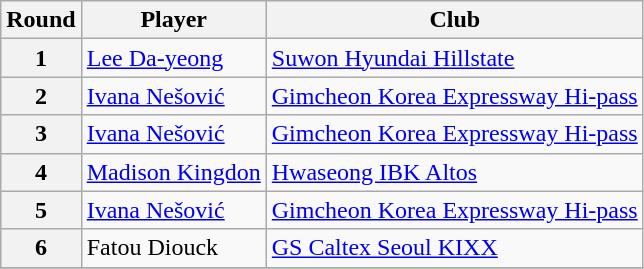<table class=wikitable>
<tr>
<th>Round</th>
<th>Player</th>
<th>Club</th>
</tr>
<tr>
<th>1</th>
<td> <a href='#'>Lee Da-yeong</a></td>
<td><a href='#'>Suwon Hyundai Hillstate</a></td>
</tr>
<tr>
<th>2</th>
<td> <a href='#'>Ivana Nešović</a></td>
<td><a href='#'>Gimcheon Korea Expressway Hi-pass</a></td>
</tr>
<tr>
<th>3</th>
<td> <a href='#'>Ivana Nešović</a></td>
<td><a href='#'>Gimcheon Korea Expressway Hi-pass</a></td>
</tr>
<tr>
<th>4</th>
<td> <a href='#'>Madison Kingdon</a></td>
<td><a href='#'>Hwaseong IBK Altos</a></td>
</tr>
<tr>
<th>5</th>
<td> <a href='#'>Ivana Nešović</a></td>
<td><a href='#'>Gimcheon Korea Expressway Hi-pass</a></td>
</tr>
<tr>
<th>6</th>
<td> Fatou Diouck</td>
<td><a href='#'>GS Caltex Seoul KIXX</a></td>
</tr>
<tr>
</tr>
</table>
